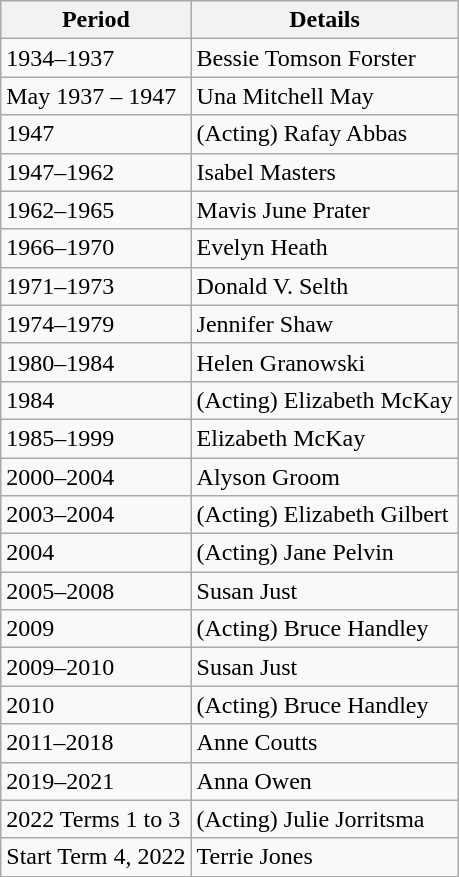<table class="wikitable">
<tr>
<th>Period</th>
<th>Details</th>
</tr>
<tr>
<td>1934–1937</td>
<td>Bessie Tomson Forster</td>
</tr>
<tr>
<td>May 1937 – 1947</td>
<td>Una Mitchell May</td>
</tr>
<tr>
<td>1947</td>
<td>(Acting) Rafay Abbas</td>
</tr>
<tr>
<td>1947–1962</td>
<td>Isabel Masters</td>
</tr>
<tr>
<td>1962–1965</td>
<td>Mavis June Prater</td>
</tr>
<tr>
<td>1966–1970</td>
<td>Evelyn Heath</td>
</tr>
<tr>
<td>1971–1973</td>
<td>Donald V. Selth</td>
</tr>
<tr>
<td>1974–1979</td>
<td>Jennifer Shaw</td>
</tr>
<tr>
<td>1980–1984</td>
<td>Helen Granowski</td>
</tr>
<tr>
<td>1984</td>
<td>(Acting) Elizabeth McKay</td>
</tr>
<tr>
<td>1985–1999</td>
<td>Elizabeth McKay</td>
</tr>
<tr>
<td>2000–2004</td>
<td>Alyson Groom</td>
</tr>
<tr>
<td>2003–2004</td>
<td>(Acting) Elizabeth Gilbert</td>
</tr>
<tr>
<td>2004</td>
<td>(Acting) Jane Pelvin</td>
</tr>
<tr>
<td>2005–2008</td>
<td>Susan Just</td>
</tr>
<tr>
<td>2009</td>
<td>(Acting) Bruce Handley</td>
</tr>
<tr>
<td>2009–2010</td>
<td>Susan Just</td>
</tr>
<tr>
<td>2010</td>
<td>(Acting) Bruce Handley</td>
</tr>
<tr>
<td>2011–2018</td>
<td>Anne Coutts</td>
</tr>
<tr>
<td>2019–2021</td>
<td>Anna Owen</td>
</tr>
<tr>
<td>2022 Terms 1 to 3</td>
<td>(Acting) Julie Jorritsma</td>
</tr>
<tr>
<td>Start Term 4, 2022</td>
<td>Terrie Jones</td>
</tr>
</table>
